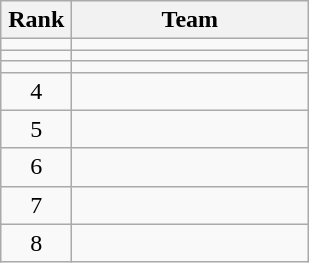<table class="wikitable" style="text-align: center;">
<tr>
<th width=40>Rank</th>
<th width=150>Team</th>
</tr>
<tr>
<td></td>
<td align=left></td>
</tr>
<tr>
<td></td>
<td align=left></td>
</tr>
<tr>
<td></td>
<td align=left></td>
</tr>
<tr>
<td>4</td>
<td align=left></td>
</tr>
<tr>
<td>5</td>
<td align=left></td>
</tr>
<tr>
<td>6</td>
<td align=left></td>
</tr>
<tr>
<td>7</td>
<td align=left></td>
</tr>
<tr>
<td>8</td>
<td align=left></td>
</tr>
</table>
